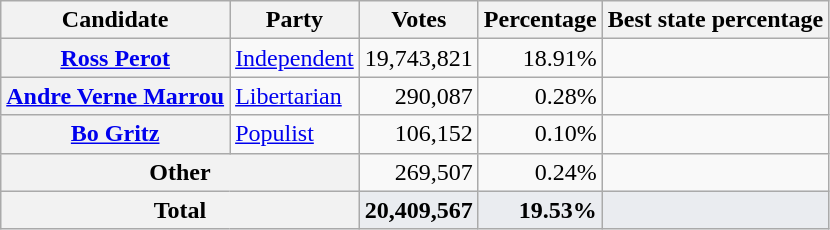<table class="wikitable sortable" style="text-align:right;">
<tr>
<th scope="col">Candidate</th>
<th scope="col">Party</th>
<th scope="col">Votes</th>
<th scope="col">Percentage</th>
<th scope="col">Best state percentage</th>
</tr>
<tr>
<th scope="row"><a href='#'>Ross Perot</a></th>
<td style="text-align:left;"><a href='#'>Independent</a></td>
<td>19,743,821</td>
<td>18.91%</td>
<td></td>
</tr>
<tr>
<th scope="row"><a href='#'>Andre Verne Marrou</a></th>
<td style="text-align:left;"><a href='#'>Libertarian</a></td>
<td>290,087</td>
<td>0.28%</td>
<td></td>
</tr>
<tr>
<th scope="row"><a href='#'>Bo Gritz</a></th>
<td style="text-align:left;"><a href='#'>Populist</a></td>
<td>106,152</td>
<td>0.10%</td>
<td></td>
</tr>
<tr>
<th scope="row" colspan="2">Other</th>
<td>269,507</td>
<td>0.24%</td>
<td></td>
</tr>
<tr style="font-weight:bold; background-color:#eaecf0;">
<th scope="row" colspan="2">Total</th>
<td>20,409,567</td>
<td>19.53%</td>
<td></td>
</tr>
</table>
